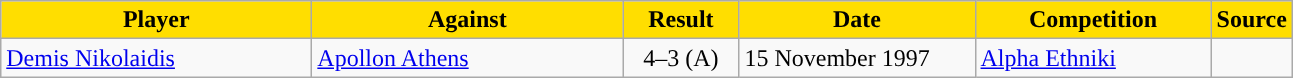<table class="wikitable">
<tr>
<th width=200 style="background:#FFDE00">Player</th>
<th width=200 style="background:#FFDE00">Against</th>
<th width=70 style="background:#FFDE00">Result</th>
<th width=150 style="background:#FFDE00">Date</th>
<th width=150 style="background:#FFDE00">Competition</th>
<th style="background:#FFDE00">Source</th>
</tr>
<tr>
<td> <a href='#'>Demis Nikolaidis</a></td>
<td> <a href='#'>Apollon Athens</a></td>
<td align=center>4–3 (A)</td>
<td>15 November 1997</td>
<td><a href='#'>Alpha Ethniki</a></td>
<td align=center></td>
</tr>
</table>
